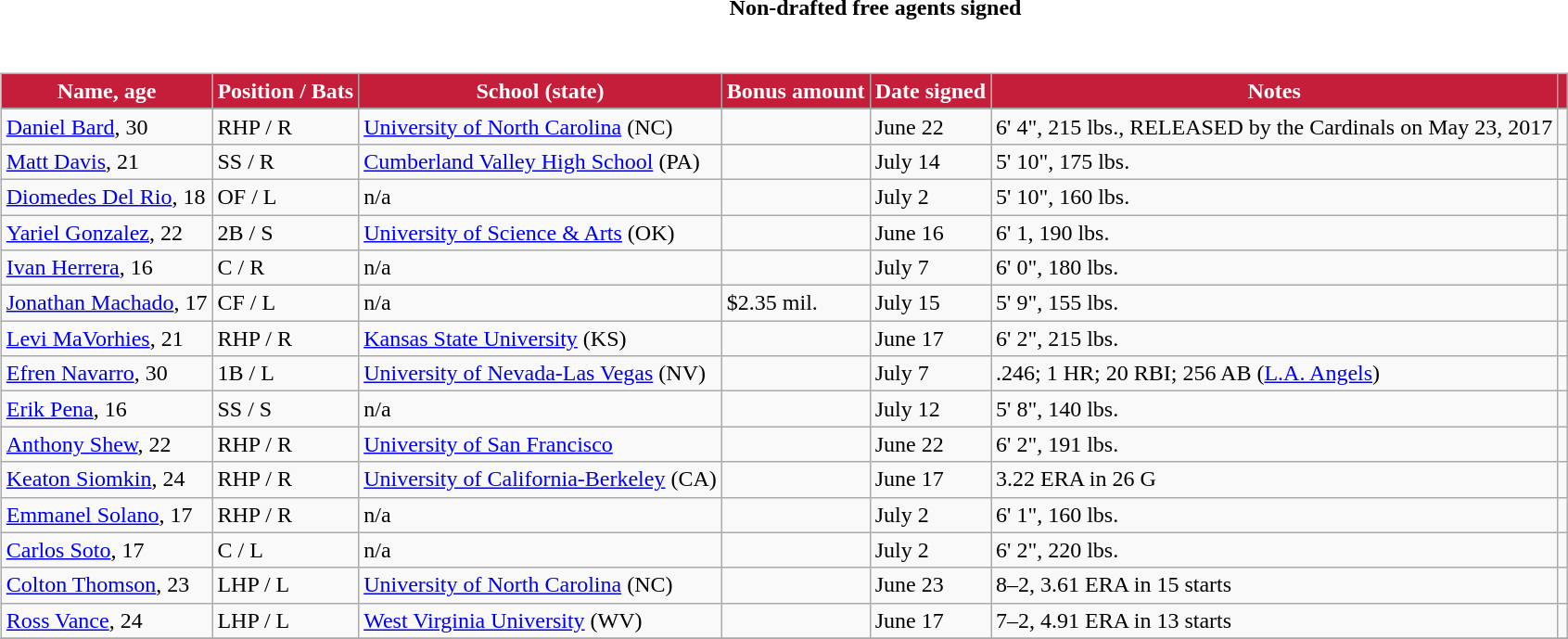<table class="toccolours collapsible" style="width:100%; background:inherit">
<tr>
<th>Non-drafted free agents signed</th>
</tr>
<tr>
<td><br><table class="wikitable">
<tr>
<th style="background:#C41E3A; color:white;">Name, age</th>
<th style="background:#C41E3A; color:white;">Position / Bats</th>
<th style="background:#C41E3A; color:white;">School (state)</th>
<th style="background:#C41E3A; color:white;">Bonus amount</th>
<th style="background:#C41E3A; color:white;">Date signed</th>
<th style="background:#C41E3A; color:white;">Notes</th>
<th style="background:#C41E3A; color:white;"></th>
</tr>
<tr>
<td><a href='#'>Daniel Bard</a>, 30</td>
<td>RHP / R</td>
<td><a href='#'>University of North Carolina</a> (NC)</td>
<td></td>
<td>June 22</td>
<td>6' 4", 215 lbs., RELEASED by the Cardinals on May 23, 2017</td>
<td></td>
</tr>
<tr>
<td><a href='#'>Matt Davis</a>, 21</td>
<td>SS / R</td>
<td><a href='#'>Cumberland Valley High School</a> (PA)</td>
<td></td>
<td>July 14</td>
<td>5' 10", 175 lbs.</td>
<td></td>
</tr>
<tr>
<td><a href='#'>Diomedes Del Rio</a>, 18</td>
<td>OF / L</td>
<td>n/a</td>
<td></td>
<td>July 2</td>
<td>5' 10", 160 lbs.</td>
<td></td>
</tr>
<tr>
<td><a href='#'>Yariel Gonzalez</a>, 22</td>
<td>2B / S</td>
<td><a href='#'>University of Science & Arts</a> (OK)</td>
<td></td>
<td>June 16</td>
<td>6' 1, 190 lbs.</td>
<td></td>
</tr>
<tr>
<td><a href='#'>Ivan Herrera</a>, 16</td>
<td>C / R</td>
<td>n/a</td>
<td></td>
<td>July 7</td>
<td>6' 0", 180 lbs.</td>
<td></td>
</tr>
<tr>
<td><a href='#'>Jonathan Machado</a>, 17</td>
<td>CF / L</td>
<td>n/a</td>
<td>$2.35 mil.</td>
<td>July 15</td>
<td>5' 9", 155 lbs.</td>
<td></td>
</tr>
<tr>
<td><a href='#'>Levi MaVorhies</a>, 21</td>
<td>RHP / R</td>
<td><a href='#'>Kansas State University</a> (KS)</td>
<td></td>
<td>June 17 </td>
<td>6' 2", 215 lbs.</td>
<td></td>
</tr>
<tr>
<td><a href='#'>Efren Navarro</a>, 30</td>
<td>1B / L</td>
<td><a href='#'>University of Nevada-Las Vegas</a> (NV)</td>
<td></td>
<td>July 7</td>
<td>.246; 1 HR; 20 RBI; 256 AB (<a href='#'>L.A. Angels</a>)</td>
<td></td>
</tr>
<tr>
<td><a href='#'>Erik Pena</a>, 16</td>
<td>SS / S</td>
<td>n/a</td>
<td></td>
<td>July 12</td>
<td>5' 8", 140 lbs.</td>
<td></td>
</tr>
<tr>
<td><a href='#'>Anthony Shew</a>, 22</td>
<td>RHP / R</td>
<td><a href='#'>University of San Francisco</a></td>
<td></td>
<td>June 22</td>
<td>6' 2", 191 lbs.</td>
<td></td>
</tr>
<tr>
<td><a href='#'>Keaton Siomkin</a>, 24</td>
<td>RHP / R</td>
<td><a href='#'>University of California-Berkeley</a> (CA)</td>
<td></td>
<td>June 17 </td>
<td>3.22 ERA in 26 G</td>
<td></td>
</tr>
<tr>
<td><a href='#'>Emmanel Solano</a>, 17</td>
<td>RHP / R</td>
<td>n/a</td>
<td></td>
<td>July 2</td>
<td>6' 1", 160 lbs.</td>
<td></td>
</tr>
<tr>
<td><a href='#'>Carlos Soto</a>, 17</td>
<td>C / L</td>
<td>n/a</td>
<td></td>
<td>July 2</td>
<td>6' 2", 220 lbs.</td>
<td></td>
</tr>
<tr>
<td><a href='#'>Colton Thomson</a>, 23</td>
<td>LHP / L</td>
<td><a href='#'>University of North Carolina</a> (NC)</td>
<td></td>
<td>June 23 </td>
<td>8–2, 3.61 ERA in 15 starts</td>
<td></td>
</tr>
<tr>
<td><a href='#'>Ross Vance</a>, 24</td>
<td>LHP / L</td>
<td><a href='#'>West Virginia University</a> (WV)</td>
<td></td>
<td>June 17 </td>
<td>7–2, 4.91 ERA in 13 starts</td>
<td></td>
</tr>
<tr>
</tr>
</table>
</td>
</tr>
</table>
